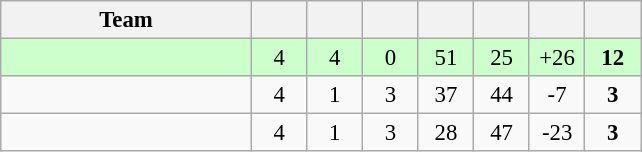<table class="wikitable" style="text-align:center;font-size:95%">
<tr>
<th width=160>Team</th>
<th width=30></th>
<th width=30></th>
<th width=30></th>
<th width=30></th>
<th width=30></th>
<th width=30></th>
<th width=30></th>
</tr>
<tr bgcolor=ccffcc>
<td align="left"></td>
<td>4</td>
<td>4</td>
<td>0</td>
<td>51</td>
<td>25</td>
<td>+26</td>
<td><strong>12</strong></td>
</tr>
<tr>
<td align="left"></td>
<td>4</td>
<td>1</td>
<td>3</td>
<td>37</td>
<td>44</td>
<td>-7</td>
<td><strong>3</strong></td>
</tr>
<tr>
<td align="left"></td>
<td>4</td>
<td>1</td>
<td>3</td>
<td>28</td>
<td>47</td>
<td>-23</td>
<td><strong>3</strong></td>
</tr>
</table>
